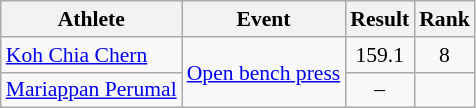<table class="wikitable" style="font-size:90%">
<tr>
<th>Athlete</th>
<th>Event</th>
<th>Result</th>
<th>Rank</th>
</tr>
<tr align=center>
<td align=left><a href='#'>Koh Chia Chern</a></td>
<td align=left rowspan=2><a href='#'>Open bench press</a></td>
<td>159.1</td>
<td>8</td>
</tr>
<tr align=center>
<td align=left><a href='#'>Mariappan Perumal</a></td>
<td>–</td>
<td></td>
</tr>
</table>
